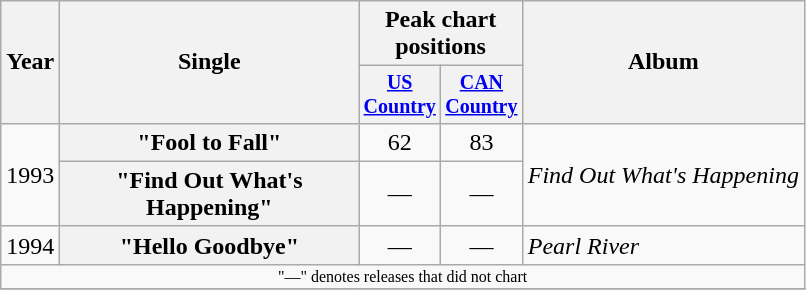<table class="wikitable plainrowheaders" style="text-align:center;">
<tr>
<th rowspan="2">Year</th>
<th rowspan="2" style="width:12em;">Single</th>
<th colspan="2">Peak chart<br>positions</th>
<th rowspan="2">Album</th>
</tr>
<tr style="font-size:smaller;">
<th width="45"><a href='#'>US Country</a></th>
<th width="45"><a href='#'>CAN Country</a></th>
</tr>
<tr>
<td rowspan="2">1993</td>
<th scope="row">"Fool to Fall"</th>
<td>62</td>
<td>83</td>
<td align="left" rowspan="2"><em>Find Out What's Happening</em></td>
</tr>
<tr>
<th scope="row">"Find Out What's Happening"</th>
<td>—</td>
<td>—</td>
</tr>
<tr>
<td>1994</td>
<th scope="row">"Hello Goodbye"</th>
<td>—</td>
<td>—</td>
<td align="left"><em>Pearl River</em></td>
</tr>
<tr>
<td colspan="5" style="font-size:8pt">"—" denotes releases that did not chart</td>
</tr>
<tr>
</tr>
</table>
